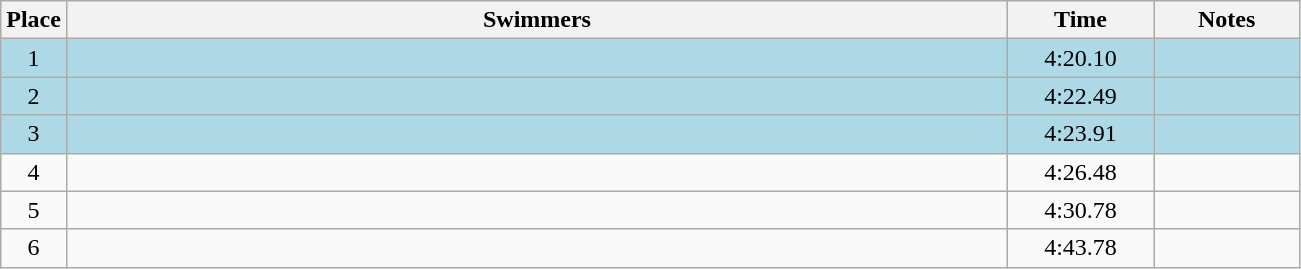<table class=wikitable style="text-align:center">
<tr>
<th>Place</th>
<th width=620>Swimmers</th>
<th width=90>Time</th>
<th width=90>Notes</th>
</tr>
<tr bgcolor=lightblue>
<td>1</td>
<td align=left></td>
<td>4:20.10</td>
<td></td>
</tr>
<tr bgcolor=lightblue>
<td>2</td>
<td align=left></td>
<td>4:22.49</td>
<td></td>
</tr>
<tr bgcolor=lightblue>
<td>3</td>
<td align=left></td>
<td>4:23.91</td>
<td></td>
</tr>
<tr>
<td>4</td>
<td align=left></td>
<td>4:26.48</td>
<td></td>
</tr>
<tr>
<td>5</td>
<td align=left></td>
<td>4:30.78</td>
<td></td>
</tr>
<tr>
<td>6</td>
<td align=left></td>
<td>4:43.78</td>
<td></td>
</tr>
</table>
